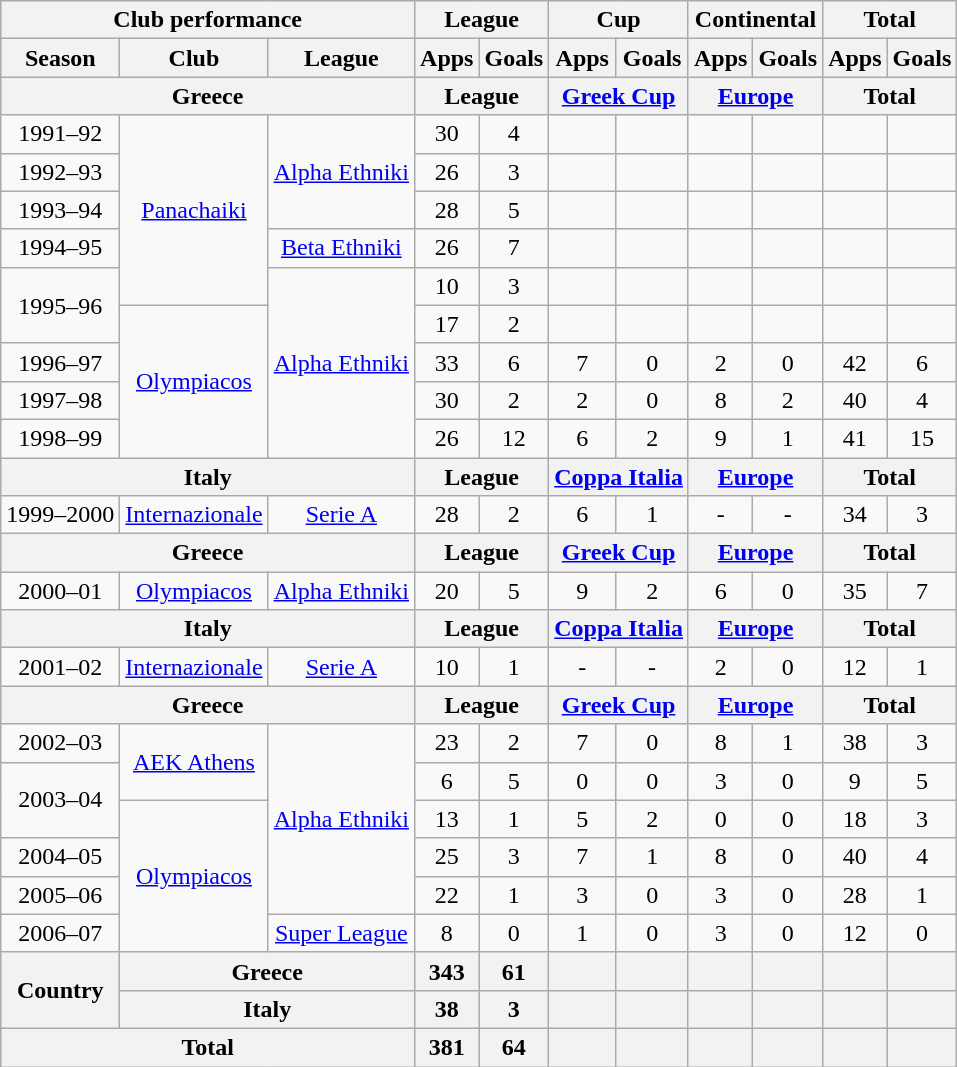<table class="wikitable" style="text-align:center;">
<tr>
<th colspan=3>Club performance</th>
<th colspan=2>League</th>
<th colspan=2>Cup</th>
<th colspan=2>Continental</th>
<th colspan=2>Total</th>
</tr>
<tr>
<th>Season</th>
<th>Club</th>
<th>League</th>
<th>Apps</th>
<th>Goals</th>
<th>Apps</th>
<th>Goals</th>
<th>Apps</th>
<th>Goals</th>
<th>Apps</th>
<th>Goals</th>
</tr>
<tr>
<th colspan=3>Greece</th>
<th colspan=2>League</th>
<th colspan=2><a href='#'>Greek Cup</a></th>
<th colspan=2><a href='#'>Europe</a></th>
<th colspan=2>Total</th>
</tr>
<tr>
<td>1991–92</td>
<td rowspan="5"><a href='#'>Panachaiki</a></td>
<td rowspan="3"><a href='#'>Alpha Ethniki</a></td>
<td>30</td>
<td>4</td>
<td></td>
<td></td>
<td></td>
<td></td>
<td></td>
<td></td>
</tr>
<tr>
<td>1992–93</td>
<td>26</td>
<td>3</td>
<td></td>
<td></td>
<td></td>
<td></td>
<td></td>
<td></td>
</tr>
<tr>
<td>1993–94</td>
<td>28</td>
<td>5</td>
<td></td>
<td></td>
<td></td>
<td></td>
<td></td>
<td></td>
</tr>
<tr>
<td>1994–95</td>
<td><a href='#'>Beta Ethniki</a></td>
<td>26</td>
<td>7</td>
<td></td>
<td></td>
<td></td>
<td></td>
<td></td>
<td></td>
</tr>
<tr>
<td rowspan="2">1995–96</td>
<td rowspan="5"><a href='#'>Alpha Ethniki</a></td>
<td>10</td>
<td>3</td>
<td></td>
<td></td>
<td></td>
<td></td>
<td></td>
<td></td>
</tr>
<tr>
<td rowspan="4"><a href='#'>Olympiacos</a></td>
<td>17</td>
<td>2</td>
<td></td>
<td></td>
<td></td>
<td></td>
<td></td>
<td></td>
</tr>
<tr>
<td>1996–97</td>
<td>33</td>
<td>6</td>
<td>7</td>
<td>0</td>
<td>2</td>
<td>0</td>
<td>42</td>
<td>6</td>
</tr>
<tr>
<td>1997–98</td>
<td>30</td>
<td>2</td>
<td>2</td>
<td>0</td>
<td>8</td>
<td>2</td>
<td>40</td>
<td>4</td>
</tr>
<tr>
<td>1998–99</td>
<td>26</td>
<td>12</td>
<td>6</td>
<td>2</td>
<td>9</td>
<td>1</td>
<td>41</td>
<td>15</td>
</tr>
<tr>
<th colspan=3>Italy</th>
<th colspan=2>League</th>
<th colspan=2><a href='#'>Coppa Italia</a></th>
<th colspan=2><a href='#'>Europe</a></th>
<th colspan=2>Total</th>
</tr>
<tr>
<td>1999–2000</td>
<td><a href='#'>Internazionale</a></td>
<td><a href='#'>Serie A</a></td>
<td>28</td>
<td>2</td>
<td>6</td>
<td>1</td>
<td>-</td>
<td>-</td>
<td>34</td>
<td>3</td>
</tr>
<tr>
<th colspan=3>Greece</th>
<th colspan=2>League</th>
<th colspan=2><a href='#'>Greek Cup</a></th>
<th colspan=2><a href='#'>Europe</a></th>
<th colspan=2>Total</th>
</tr>
<tr>
<td>2000–01</td>
<td><a href='#'>Olympiacos</a></td>
<td><a href='#'>Alpha Ethniki</a></td>
<td>20</td>
<td>5</td>
<td>9</td>
<td>2</td>
<td>6</td>
<td>0</td>
<td>35</td>
<td>7</td>
</tr>
<tr>
<th colspan=3>Italy</th>
<th colspan=2>League</th>
<th colspan=2><a href='#'>Coppa Italia</a></th>
<th colspan=2><a href='#'>Europe</a></th>
<th colspan=2>Total</th>
</tr>
<tr>
<td>2001–02</td>
<td><a href='#'>Internazionale</a></td>
<td><a href='#'>Serie A</a></td>
<td>10</td>
<td>1</td>
<td>-</td>
<td>-</td>
<td>2</td>
<td>0</td>
<td>12</td>
<td>1</td>
</tr>
<tr>
<th colspan=3>Greece</th>
<th colspan=2>League</th>
<th colspan=2><a href='#'>Greek Cup</a></th>
<th colspan=2><a href='#'>Europe</a></th>
<th colspan=2>Total</th>
</tr>
<tr>
<td>2002–03</td>
<td rowspan="2"><a href='#'>AEK Athens</a></td>
<td rowspan="5"><a href='#'>Alpha Ethniki</a></td>
<td>23</td>
<td>2</td>
<td>7</td>
<td>0</td>
<td>8</td>
<td>1</td>
<td>38</td>
<td>3</td>
</tr>
<tr>
<td rowspan="2">2003–04</td>
<td>6</td>
<td>5</td>
<td>0</td>
<td>0</td>
<td>3</td>
<td>0</td>
<td>9</td>
<td>5</td>
</tr>
<tr>
<td rowspan="4"><a href='#'>Olympiacos</a></td>
<td>13</td>
<td>1</td>
<td>5</td>
<td>2</td>
<td>0</td>
<td>0</td>
<td>18</td>
<td>3</td>
</tr>
<tr>
<td>2004–05</td>
<td>25</td>
<td>3</td>
<td>7</td>
<td>1</td>
<td>8</td>
<td>0</td>
<td>40</td>
<td>4</td>
</tr>
<tr>
<td>2005–06</td>
<td>22</td>
<td>1</td>
<td>3</td>
<td>0</td>
<td>3</td>
<td>0</td>
<td>28</td>
<td>1</td>
</tr>
<tr>
<td>2006–07</td>
<td><a href='#'>Super League</a></td>
<td>8</td>
<td>0</td>
<td>1</td>
<td>0</td>
<td>3</td>
<td>0</td>
<td>12</td>
<td>0</td>
</tr>
<tr>
<th rowspan=2>Country</th>
<th colspan=2>Greece</th>
<th>343</th>
<th>61</th>
<th></th>
<th></th>
<th></th>
<th></th>
<th></th>
<th></th>
</tr>
<tr>
<th colspan=2>Italy</th>
<th>38</th>
<th>3</th>
<th></th>
<th></th>
<th></th>
<th></th>
<th></th>
<th></th>
</tr>
<tr>
<th colspan=3>Total</th>
<th>381</th>
<th>64</th>
<th></th>
<th></th>
<th></th>
<th></th>
<th></th>
<th></th>
</tr>
</table>
